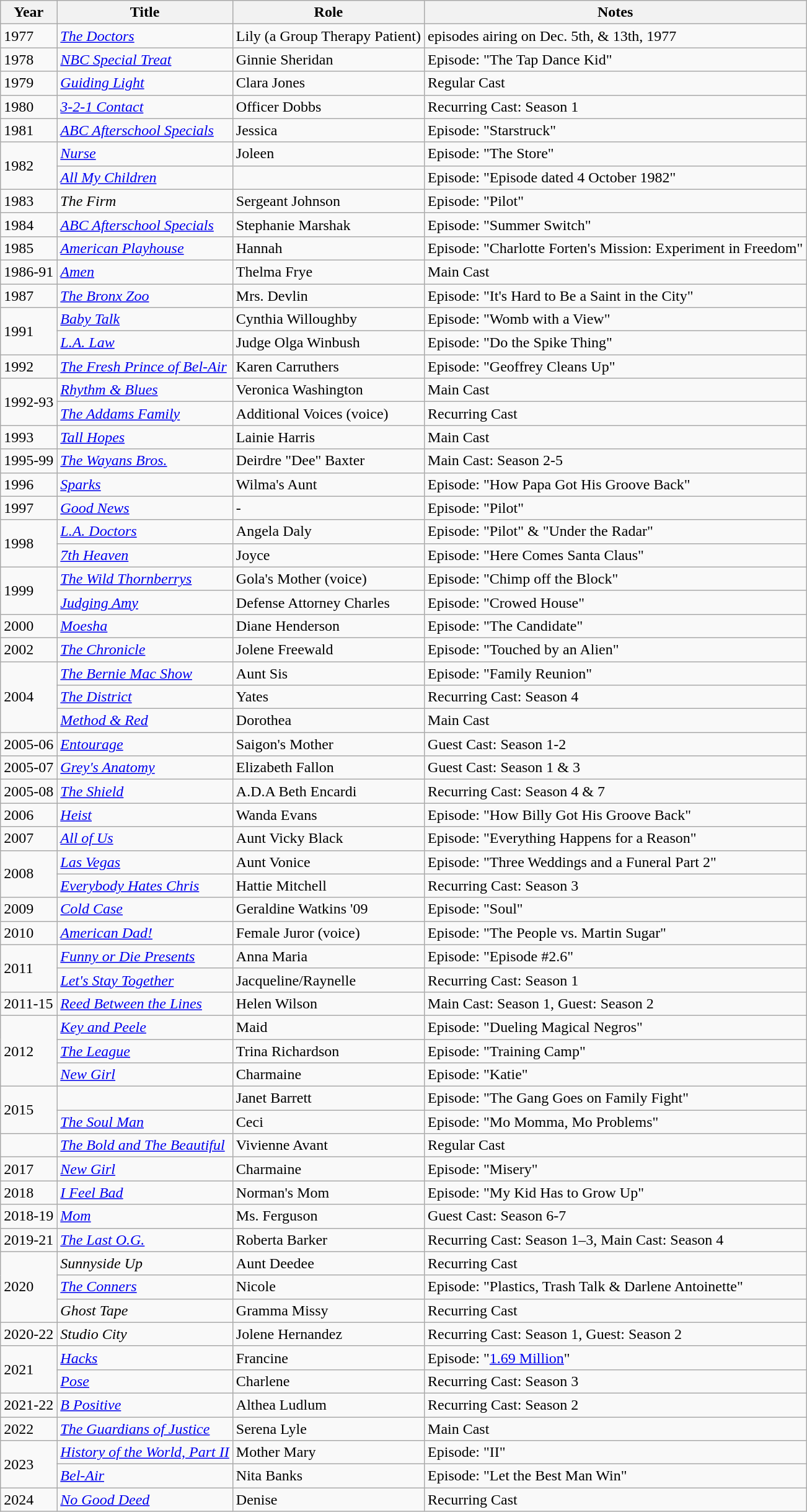<table class="wikitable sortable">
<tr>
<th>Year</th>
<th>Title</th>
<th>Role</th>
<th>Notes</th>
</tr>
<tr>
<td>1977</td>
<td><em><a href='#'>The Doctors</a></em></td>
<td>Lily (a Group Therapy Patient)</td>
<td>episodes airing on Dec. 5th, & 13th, 1977</td>
</tr>
<tr>
<td>1978</td>
<td><em><a href='#'>NBC Special Treat</a></em></td>
<td>Ginnie Sheridan</td>
<td>Episode: "The Tap Dance Kid"</td>
</tr>
<tr>
<td>1979</td>
<td><em><a href='#'>Guiding Light</a></em></td>
<td>Clara Jones</td>
<td>Regular Cast</td>
</tr>
<tr>
<td>1980</td>
<td><em><a href='#'>3-2-1 Contact</a></em></td>
<td>Officer Dobbs</td>
<td>Recurring Cast: Season 1</td>
</tr>
<tr>
<td>1981</td>
<td><em><a href='#'>ABC Afterschool Specials</a></em></td>
<td>Jessica</td>
<td>Episode: "Starstruck"</td>
</tr>
<tr>
<td rowspan=2>1982</td>
<td><em><a href='#'>Nurse</a></em></td>
<td>Joleen</td>
<td>Episode: "The Store"</td>
</tr>
<tr>
<td><em><a href='#'>All My Children</a></em></td>
<td></td>
<td>Episode: "Episode dated 4 October 1982"</td>
</tr>
<tr>
<td>1983</td>
<td><em>The Firm</em></td>
<td>Sergeant Johnson</td>
<td>Episode: "Pilot"</td>
</tr>
<tr>
<td>1984</td>
<td><em><a href='#'>ABC Afterschool Specials</a></em></td>
<td>Stephanie Marshak</td>
<td>Episode: "Summer Switch"</td>
</tr>
<tr>
<td>1985</td>
<td><em><a href='#'>American Playhouse</a></em></td>
<td>Hannah</td>
<td>Episode: "Charlotte Forten's Mission: Experiment in Freedom"</td>
</tr>
<tr>
<td>1986-91</td>
<td><em><a href='#'>Amen</a></em></td>
<td>Thelma Frye</td>
<td>Main Cast</td>
</tr>
<tr>
<td>1987</td>
<td><em><a href='#'>The Bronx Zoo</a></em></td>
<td>Mrs. Devlin</td>
<td>Episode: "It's Hard to Be a Saint in the City"</td>
</tr>
<tr>
<td rowspan=2>1991</td>
<td><em><a href='#'>Baby Talk</a></em></td>
<td>Cynthia Willoughby</td>
<td>Episode: "Womb with a View"</td>
</tr>
<tr>
<td><em><a href='#'>L.A. Law</a></em></td>
<td>Judge Olga Winbush</td>
<td>Episode: "Do the Spike Thing"</td>
</tr>
<tr>
<td>1992</td>
<td><em><a href='#'>The Fresh Prince of Bel-Air</a></em></td>
<td>Karen Carruthers</td>
<td>Episode: "Geoffrey Cleans Up"</td>
</tr>
<tr>
<td rowspan=2>1992-93</td>
<td><em><a href='#'>Rhythm & Blues</a></em></td>
<td>Veronica Washington</td>
<td>Main Cast</td>
</tr>
<tr>
<td><em><a href='#'>The Addams Family</a></em></td>
<td>Additional Voices (voice)</td>
<td>Recurring Cast</td>
</tr>
<tr>
<td>1993</td>
<td><em><a href='#'>Tall Hopes</a></em></td>
<td>Lainie Harris</td>
<td>Main Cast</td>
</tr>
<tr>
<td>1995-99</td>
<td><em><a href='#'>The Wayans Bros.</a></em></td>
<td>Deirdre "Dee" Baxter</td>
<td>Main Cast: Season 2-5</td>
</tr>
<tr>
<td>1996</td>
<td><em><a href='#'>Sparks</a></em></td>
<td>Wilma's Aunt</td>
<td>Episode: "How Papa Got His Groove Back"</td>
</tr>
<tr>
<td>1997</td>
<td><em><a href='#'>Good News</a></em></td>
<td>-</td>
<td>Episode: "Pilot"</td>
</tr>
<tr>
<td rowspan=2>1998</td>
<td><em><a href='#'>L.A. Doctors</a></em></td>
<td>Angela Daly</td>
<td>Episode: "Pilot" & "Under the Radar"</td>
</tr>
<tr>
<td><em><a href='#'>7th Heaven</a></em></td>
<td>Joyce</td>
<td>Episode: "Here Comes Santa Claus"</td>
</tr>
<tr>
<td rowspan=2>1999</td>
<td><em><a href='#'>The Wild Thornberrys</a></em></td>
<td>Gola's Mother (voice)</td>
<td>Episode: "Chimp off the Block"</td>
</tr>
<tr>
<td><em><a href='#'>Judging Amy</a></em></td>
<td>Defense Attorney Charles</td>
<td>Episode: "Crowed House"</td>
</tr>
<tr>
<td>2000</td>
<td><em><a href='#'>Moesha</a></em></td>
<td>Diane Henderson</td>
<td>Episode: "The Candidate"</td>
</tr>
<tr>
<td>2002</td>
<td><em><a href='#'>The Chronicle</a></em></td>
<td>Jolene Freewald</td>
<td>Episode: "Touched by an Alien"</td>
</tr>
<tr>
<td rowspan=3>2004</td>
<td><em><a href='#'>The Bernie Mac Show</a></em></td>
<td>Aunt Sis</td>
<td>Episode: "Family Reunion"</td>
</tr>
<tr>
<td><em><a href='#'>The District</a></em></td>
<td>Yates</td>
<td>Recurring Cast: Season 4</td>
</tr>
<tr>
<td><em><a href='#'>Method & Red</a></em></td>
<td>Dorothea</td>
<td>Main Cast</td>
</tr>
<tr>
<td>2005-06</td>
<td><em><a href='#'>Entourage</a></em></td>
<td>Saigon's Mother</td>
<td>Guest Cast: Season 1-2</td>
</tr>
<tr>
<td>2005-07</td>
<td><em><a href='#'>Grey's Anatomy</a></em></td>
<td>Elizabeth Fallon</td>
<td>Guest Cast: Season 1 & 3</td>
</tr>
<tr>
<td>2005-08</td>
<td><em><a href='#'>The Shield</a></em></td>
<td>A.D.A Beth Encardi</td>
<td>Recurring Cast: Season 4 & 7</td>
</tr>
<tr>
<td>2006</td>
<td><em><a href='#'>Heist</a></em></td>
<td>Wanda Evans</td>
<td>Episode: "How Billy Got His Groove Back"</td>
</tr>
<tr>
<td>2007</td>
<td><em><a href='#'>All of Us</a></em></td>
<td>Aunt Vicky Black</td>
<td>Episode: "Everything Happens for a Reason"</td>
</tr>
<tr>
<td rowspan=2>2008</td>
<td><em><a href='#'>Las Vegas</a></em></td>
<td>Aunt Vonice</td>
<td>Episode: "Three Weddings and a Funeral Part 2"</td>
</tr>
<tr>
<td><em><a href='#'>Everybody Hates Chris</a></em></td>
<td>Hattie Mitchell</td>
<td>Recurring Cast: Season 3</td>
</tr>
<tr>
<td>2009</td>
<td><em><a href='#'>Cold Case</a></em></td>
<td>Geraldine Watkins '09</td>
<td>Episode: "Soul"</td>
</tr>
<tr>
<td>2010</td>
<td><em><a href='#'>American Dad!</a></em></td>
<td>Female Juror (voice)</td>
<td>Episode: "The People vs. Martin Sugar"</td>
</tr>
<tr>
<td rowspan=2>2011</td>
<td><em><a href='#'>Funny or Die Presents</a></em></td>
<td>Anna Maria</td>
<td>Episode: "Episode #2.6"</td>
</tr>
<tr>
<td><em><a href='#'>Let's Stay Together</a></em></td>
<td>Jacqueline/Raynelle</td>
<td>Recurring Cast: Season 1</td>
</tr>
<tr>
<td>2011-15</td>
<td><em><a href='#'>Reed Between the Lines</a></em></td>
<td>Helen Wilson</td>
<td>Main Cast: Season 1, Guest: Season 2</td>
</tr>
<tr>
<td rowspan=3>2012</td>
<td><em><a href='#'>Key and Peele</a></em></td>
<td>Maid</td>
<td>Episode: "Dueling Magical Negros"</td>
</tr>
<tr>
<td><em><a href='#'>The League</a></em></td>
<td>Trina Richardson</td>
<td>Episode: "Training Camp"</td>
</tr>
<tr>
<td><em><a href='#'>New Girl</a></em></td>
<td>Charmaine</td>
<td>Episode: "Katie"</td>
</tr>
<tr>
<td rowspan=2>2015</td>
<td></td>
<td>Janet Barrett</td>
<td>Episode: "The Gang Goes on Family Fight"</td>
</tr>
<tr>
<td><em><a href='#'>The Soul Man</a></em></td>
<td>Ceci</td>
<td>Episode: "Mo Momma, Mo Problems"</td>
</tr>
<tr>
<td></td>
<td><em><a href='#'>The Bold and The Beautiful</a></em></td>
<td>Vivienne Avant</td>
<td>Regular Cast</td>
</tr>
<tr>
<td>2017</td>
<td><em><a href='#'>New Girl</a></em></td>
<td>Charmaine</td>
<td>Episode: "Misery"</td>
</tr>
<tr>
<td>2018</td>
<td><em><a href='#'>I Feel Bad</a></em></td>
<td>Norman's Mom</td>
<td>Episode: "My Kid Has to Grow Up"</td>
</tr>
<tr>
<td>2018-19</td>
<td><em><a href='#'>Mom</a></em></td>
<td>Ms. Ferguson</td>
<td>Guest Cast: Season 6-7</td>
</tr>
<tr>
<td>2019-21</td>
<td><em><a href='#'>The Last O.G.</a></em></td>
<td>Roberta Barker</td>
<td>Recurring Cast: Season 1–3, Main Cast: Season 4</td>
</tr>
<tr>
<td rowspan=3>2020</td>
<td><em>Sunnyside Up</em></td>
<td>Aunt Deedee</td>
<td>Recurring Cast</td>
</tr>
<tr>
<td><em><a href='#'>The Conners</a></em></td>
<td>Nicole</td>
<td>Episode: "Plastics, Trash Talk & Darlene Antoinette"</td>
</tr>
<tr>
<td><em>Ghost Tape</em></td>
<td>Gramma Missy</td>
<td>Recurring Cast</td>
</tr>
<tr>
<td>2020-22</td>
<td><em>Studio City</em></td>
<td>Jolene Hernandez</td>
<td>Recurring Cast: Season 1, Guest: Season 2</td>
</tr>
<tr>
<td rowspan=2>2021</td>
<td><em><a href='#'>Hacks</a></em></td>
<td>Francine</td>
<td>Episode: "<a href='#'>1.69 Million</a>"</td>
</tr>
<tr>
<td><em><a href='#'>Pose</a></em></td>
<td>Charlene</td>
<td>Recurring Cast: Season 3</td>
</tr>
<tr>
<td>2021-22</td>
<td><em><a href='#'>B Positive</a></em></td>
<td>Althea Ludlum</td>
<td>Recurring Cast: Season 2</td>
</tr>
<tr>
<td>2022</td>
<td><em><a href='#'>The Guardians of Justice</a></em></td>
<td>Serena Lyle</td>
<td>Main Cast</td>
</tr>
<tr>
<td rowspan=2>2023</td>
<td><em><a href='#'>History of the World, Part II</a></em></td>
<td>Mother Mary</td>
<td>Episode: "II"</td>
</tr>
<tr>
<td><em><a href='#'>Bel-Air</a></em></td>
<td>Nita Banks</td>
<td>Episode: "Let the Best Man Win"</td>
</tr>
<tr>
<td>2024</td>
<td><a href='#'><em>No Good Deed</em></a></td>
<td>Denise</td>
<td>Recurring Cast</td>
</tr>
</table>
